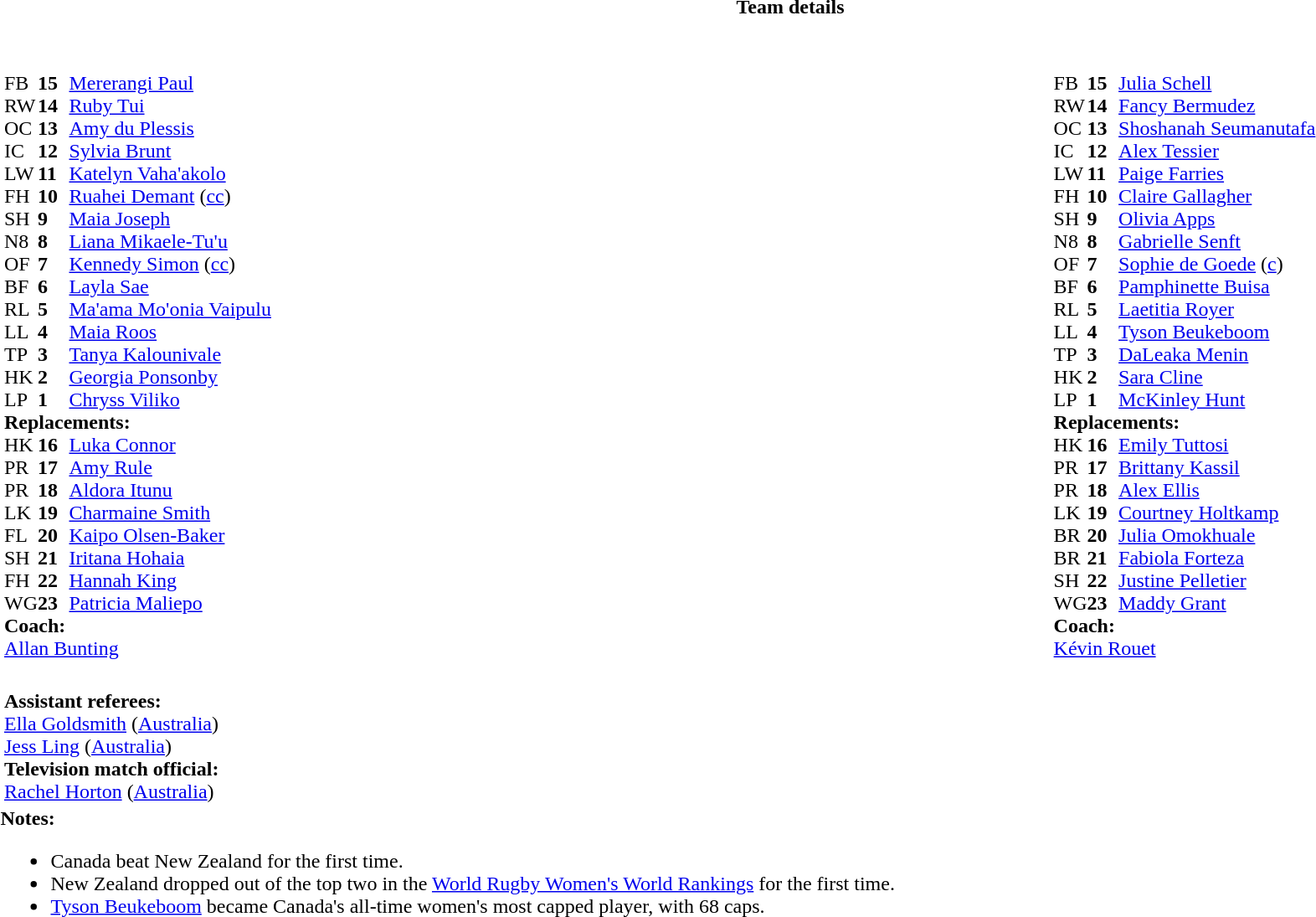<table border="0" style="width:100%;" class="collapsible collapsed">
<tr>
<th>Team details</th>
</tr>
<tr>
<td><br><table width="100%">
<tr>
<td style="vertical-align:top; width:50%"><br><table cellspacing="0" cellpadding="0">
<tr>
<th width="25"></th>
<th width="25"></th>
</tr>
<tr>
<td>FB</td>
<td><strong>15</strong></td>
<td><a href='#'>Mererangi Paul</a></td>
</tr>
<tr>
<td>RW</td>
<td><strong>14</strong></td>
<td><a href='#'>Ruby Tui</a></td>
</tr>
<tr>
<td>OC</td>
<td><strong>13</strong></td>
<td><a href='#'>Amy du Plessis</a></td>
</tr>
<tr>
<td>IC</td>
<td><strong>12</strong></td>
<td><a href='#'>Sylvia Brunt</a></td>
<td></td>
</tr>
<tr>
<td>LW</td>
<td><strong>11</strong></td>
<td><a href='#'>Katelyn Vaha'akolo</a></td>
<td></td>
<td></td>
</tr>
<tr>
<td>FH</td>
<td><strong>10</strong></td>
<td><a href='#'>Ruahei Demant</a> (<a href='#'>cc</a>)</td>
</tr>
<tr>
<td>SH</td>
<td><strong>9</strong></td>
<td><a href='#'>Maia Joseph</a></td>
<td></td>
<td></td>
</tr>
<tr>
<td>N8</td>
<td><strong>8</strong></td>
<td><a href='#'>Liana Mikaele-Tu'u</a></td>
</tr>
<tr>
<td>OF</td>
<td><strong>7</strong></td>
<td><a href='#'>Kennedy Simon</a> (<a href='#'>cc</a>)</td>
</tr>
<tr>
<td>BF</td>
<td><strong>6</strong></td>
<td><a href='#'>Layla Sae</a></td>
<td></td>
<td></td>
</tr>
<tr>
<td>RL</td>
<td><strong>5</strong></td>
<td><a href='#'>Ma'ama Mo'onia Vaipulu</a></td>
<td></td>
<td></td>
</tr>
<tr>
<td>LL</td>
<td><strong>4</strong></td>
<td><a href='#'>Maia Roos</a></td>
</tr>
<tr>
<td>TP</td>
<td><strong>3</strong></td>
<td><a href='#'>Tanya Kalounivale</a></td>
<td></td>
<td></td>
</tr>
<tr>
<td>HK</td>
<td><strong>2</strong></td>
<td><a href='#'>Georgia Ponsonby</a></td>
<td></td>
<td></td>
</tr>
<tr>
<td>LP</td>
<td><strong>1</strong></td>
<td><a href='#'>Chryss Viliko</a></td>
<td></td>
<td></td>
</tr>
<tr>
<td colspan="3"><strong>Replacements:</strong></td>
</tr>
<tr>
<td>HK</td>
<td><strong>16</strong></td>
<td><a href='#'>Luka Connor</a></td>
<td></td>
<td></td>
</tr>
<tr>
<td>PR</td>
<td><strong>17</strong></td>
<td><a href='#'>Amy Rule</a></td>
<td></td>
<td></td>
</tr>
<tr>
<td>PR</td>
<td><strong>18</strong></td>
<td><a href='#'>Aldora Itunu</a></td>
<td></td>
<td></td>
</tr>
<tr>
<td>LK</td>
<td><strong>19</strong></td>
<td><a href='#'>Charmaine Smith</a></td>
<td></td>
<td></td>
</tr>
<tr>
<td>FL</td>
<td><strong>20</strong></td>
<td><a href='#'>Kaipo Olsen-Baker</a></td>
<td></td>
<td></td>
</tr>
<tr>
<td>SH</td>
<td><strong>21</strong></td>
<td><a href='#'>Iritana Hohaia</a></td>
<td></td>
<td></td>
</tr>
<tr>
<td>FH</td>
<td><strong>22</strong></td>
<td><a href='#'>Hannah King</a></td>
</tr>
<tr>
<td>WG</td>
<td><strong>23</strong></td>
<td><a href='#'>Patricia Maliepo</a></td>
<td></td>
<td></td>
</tr>
<tr>
<td colspan="3"><strong>Coach:</strong></td>
</tr>
<tr>
<td colspan="3"><a href='#'>Allan Bunting</a></td>
</tr>
</table>
</td>
<td style="vertical-align:top; width:50%"><br><table cellspacing="0" cellpadding="0" align="center">
<tr>
<th width="25"></th>
<th width="25"></th>
</tr>
<tr>
<td>FB</td>
<td><strong>15</strong></td>
<td><a href='#'>Julia Schell</a></td>
</tr>
<tr>
<td>RW</td>
<td><strong>14</strong></td>
<td><a href='#'>Fancy Bermudez</a></td>
</tr>
<tr>
<td>OC</td>
<td><strong>13</strong></td>
<td><a href='#'>Shoshanah Seumanutafa</a></td>
</tr>
<tr>
<td>IC</td>
<td><strong>12</strong></td>
<td><a href='#'>Alex Tessier</a></td>
</tr>
<tr>
<td>LW</td>
<td><strong>11</strong></td>
<td><a href='#'>Paige Farries</a></td>
</tr>
<tr>
<td>FH</td>
<td><strong>10</strong></td>
<td><a href='#'>Claire Gallagher</a></td>
</tr>
<tr>
<td>SH</td>
<td><strong>9</strong></td>
<td><a href='#'>Olivia Apps</a></td>
<td></td>
</tr>
<tr>
<td>N8</td>
<td><strong>8</strong></td>
<td><a href='#'>Gabrielle Senft</a></td>
</tr>
<tr>
<td>OF</td>
<td><strong>7</strong></td>
<td><a href='#'>Sophie de Goede</a> (<a href='#'>c</a>)</td>
</tr>
<tr>
<td>BF</td>
<td><strong>6</strong></td>
<td><a href='#'>Pamphinette Buisa</a></td>
</tr>
<tr>
<td>RL</td>
<td><strong>5</strong></td>
<td><a href='#'>Laetitia Royer</a></td>
</tr>
<tr>
<td>LL</td>
<td><strong>4</strong></td>
<td><a href='#'>Tyson Beukeboom</a></td>
</tr>
<tr>
<td>TP</td>
<td><strong>3</strong></td>
<td><a href='#'>DaLeaka Menin</a></td>
</tr>
<tr>
<td>HK</td>
<td><strong>2</strong></td>
<td><a href='#'>Sara Cline</a></td>
</tr>
<tr>
<td>LP</td>
<td><strong>1</strong></td>
<td><a href='#'>McKinley Hunt</a></td>
</tr>
<tr>
<td colspan="3"><strong>Replacements:</strong></td>
</tr>
<tr>
<td>HK</td>
<td><strong>16</strong></td>
<td><a href='#'>Emily Tuttosi</a></td>
</tr>
<tr>
<td>PR</td>
<td><strong>17</strong></td>
<td><a href='#'>Brittany Kassil</a></td>
</tr>
<tr>
<td>PR</td>
<td><strong>18</strong></td>
<td><a href='#'>Alex Ellis</a></td>
</tr>
<tr>
<td>LK</td>
<td><strong>19</strong></td>
<td><a href='#'>Courtney Holtkamp</a></td>
</tr>
<tr>
<td>BR</td>
<td><strong>20</strong></td>
<td><a href='#'>Julia Omokhuale</a></td>
</tr>
<tr>
<td>BR</td>
<td><strong>21</strong></td>
<td><a href='#'>Fabiola Forteza</a></td>
</tr>
<tr>
<td>SH</td>
<td><strong>22</strong></td>
<td><a href='#'>Justine Pelletier</a></td>
</tr>
<tr>
<td>WG</td>
<td><strong>23</strong></td>
<td><a href='#'>Maddy Grant</a></td>
</tr>
<tr>
<td colspan="3"><strong>Coach:</strong></td>
</tr>
<tr>
<td colspan="3"><a href='#'>Kévin Rouet</a></td>
</tr>
</table>
</td>
</tr>
</table>
<table width=100%>
<tr>
<td><br><strong>Assistant referees:</strong>
<br><a href='#'>Ella Goldsmith</a> (<a href='#'>Australia</a>)
<br><a href='#'>Jess Ling</a> (<a href='#'>Australia</a>)
<br><strong>Television match official:</strong>
<br><a href='#'>Rachel Horton</a> (<a href='#'>Australia</a>)</td>
</tr>
</table>
<strong>Notes:</strong><ul><li>Canada beat New Zealand for the first time.</li><li>New Zealand dropped out of the top two in the <a href='#'>World Rugby Women's World Rankings</a> for the first time.</li><li><a href='#'>Tyson Beukeboom</a> became Canada's all-time women's most capped player, with 68 caps.</li></ul></td>
</tr>
</table>
